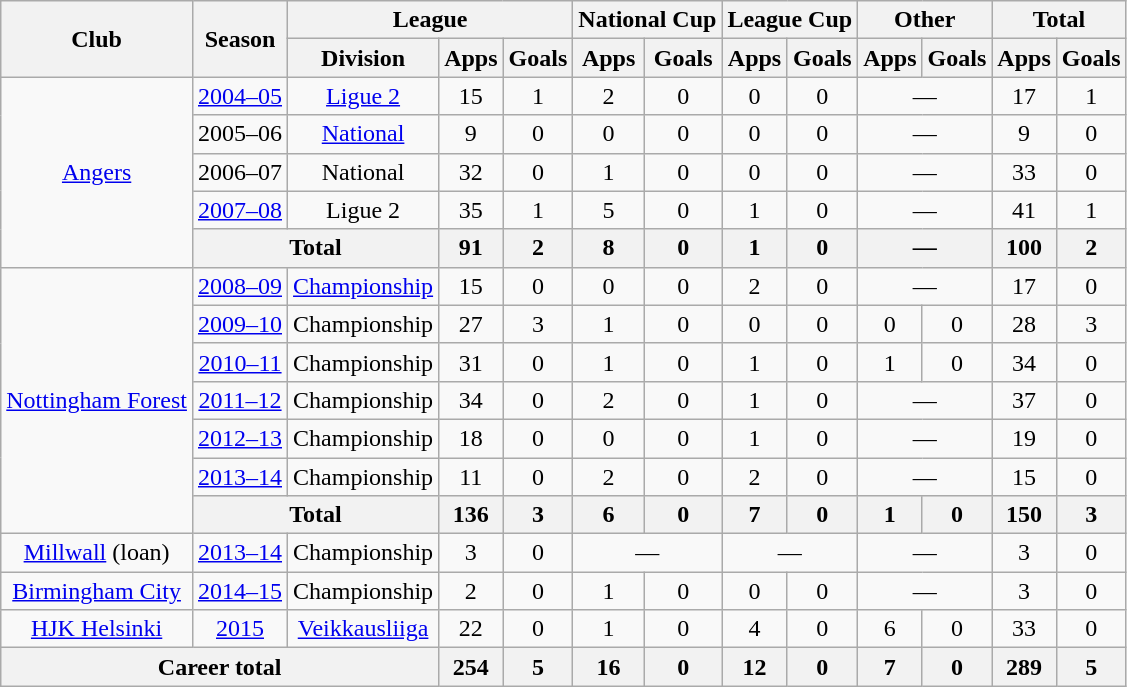<table class="wikitable" style="text-align:center">
<tr>
<th rowspan="2" scope="col">Club</th>
<th rowspan="2" scope="col">Season</th>
<th colspan="3" scope="col">League</th>
<th colspan="2" scope="col">National Cup</th>
<th colspan="2" scope="col">League Cup</th>
<th colspan="2" scope="col">Other</th>
<th colspan="2" scope="col">Total</th>
</tr>
<tr>
<th scope="col">Division</th>
<th scope="col">Apps</th>
<th scope="col">Goals</th>
<th scope="col">Apps</th>
<th scope="col">Goals</th>
<th scope="col">Apps</th>
<th scope="col">Goals</th>
<th scope="col">Apps</th>
<th scope="col">Goals</th>
<th scope="col">Apps</th>
<th scope="col">Goals</th>
</tr>
<tr>
<td rowspan="5"><a href='#'>Angers</a></td>
<td><a href='#'>2004–05</a></td>
<td><a href='#'>Ligue 2</a></td>
<td>15</td>
<td>1</td>
<td>2</td>
<td>0</td>
<td>0</td>
<td>0</td>
<td colspan="2">—</td>
<td>17</td>
<td>1</td>
</tr>
<tr>
<td>2005–06</td>
<td><a href='#'>National</a></td>
<td>9</td>
<td>0</td>
<td>0</td>
<td>0</td>
<td>0</td>
<td>0</td>
<td colspan="2">—</td>
<td>9</td>
<td>0</td>
</tr>
<tr>
<td>2006–07</td>
<td>National</td>
<td>32</td>
<td>0</td>
<td>1</td>
<td>0</td>
<td>0</td>
<td>0</td>
<td colspan="2">—</td>
<td>33</td>
<td>0</td>
</tr>
<tr>
<td><a href='#'>2007–08</a></td>
<td>Ligue 2</td>
<td>35</td>
<td>1</td>
<td>5</td>
<td>0</td>
<td>1</td>
<td>0</td>
<td colspan="2">—</td>
<td>41</td>
<td>1</td>
</tr>
<tr>
<th colspan="2">Total</th>
<th>91</th>
<th>2</th>
<th>8</th>
<th>0</th>
<th>1</th>
<th>0</th>
<th colspan="2">—</th>
<th>100</th>
<th>2</th>
</tr>
<tr>
<td rowspan="7"><a href='#'>Nottingham Forest</a></td>
<td><a href='#'>2008–09</a></td>
<td><a href='#'>Championship</a></td>
<td>15</td>
<td>0</td>
<td>0</td>
<td>0</td>
<td>2</td>
<td>0</td>
<td colspan="2">—</td>
<td>17</td>
<td>0</td>
</tr>
<tr>
<td><a href='#'>2009–10</a></td>
<td>Championship</td>
<td>27</td>
<td>3</td>
<td>1</td>
<td>0</td>
<td>0</td>
<td>0</td>
<td>0</td>
<td>0</td>
<td>28</td>
<td>3</td>
</tr>
<tr>
<td><a href='#'>2010–11</a></td>
<td>Championship</td>
<td>31</td>
<td>0</td>
<td>1</td>
<td>0</td>
<td>1</td>
<td>0</td>
<td>1</td>
<td>0</td>
<td>34</td>
<td>0</td>
</tr>
<tr>
<td><a href='#'>2011–12</a></td>
<td>Championship</td>
<td>34</td>
<td>0</td>
<td>2</td>
<td>0</td>
<td>1</td>
<td>0</td>
<td colspan="2">—</td>
<td>37</td>
<td>0</td>
</tr>
<tr>
<td><a href='#'>2012–13</a></td>
<td>Championship</td>
<td>18</td>
<td>0</td>
<td>0</td>
<td>0</td>
<td>1</td>
<td>0</td>
<td colspan="2">—</td>
<td>19</td>
<td>0</td>
</tr>
<tr>
<td><a href='#'>2013–14</a></td>
<td>Championship</td>
<td>11</td>
<td>0</td>
<td>2</td>
<td>0</td>
<td>2</td>
<td>0</td>
<td colspan="2">—</td>
<td>15</td>
<td>0</td>
</tr>
<tr>
<th colspan="2">Total</th>
<th>136</th>
<th>3</th>
<th>6</th>
<th>0</th>
<th>7</th>
<th>0</th>
<th>1</th>
<th>0</th>
<th>150</th>
<th>3</th>
</tr>
<tr>
<td><a href='#'>Millwall</a> (loan)</td>
<td><a href='#'>2013–14</a></td>
<td>Championship</td>
<td>3</td>
<td>0</td>
<td colspan="2">—</td>
<td colspan="2">—</td>
<td colspan="2">—</td>
<td>3</td>
<td>0</td>
</tr>
<tr>
<td><a href='#'>Birmingham City</a></td>
<td><a href='#'>2014–15</a></td>
<td>Championship</td>
<td>2</td>
<td>0</td>
<td>1</td>
<td>0</td>
<td>0</td>
<td>0</td>
<td colspan="2">—</td>
<td>3</td>
<td>0</td>
</tr>
<tr>
<td><a href='#'>HJK Helsinki</a></td>
<td><a href='#'>2015</a></td>
<td><a href='#'>Veikkausliiga</a></td>
<td>22</td>
<td>0</td>
<td>1</td>
<td>0</td>
<td>4</td>
<td>0</td>
<td>6</td>
<td>0</td>
<td>33</td>
<td>0</td>
</tr>
<tr>
<th colspan="3">Career total</th>
<th>254</th>
<th>5</th>
<th>16</th>
<th>0</th>
<th>12</th>
<th>0</th>
<th>7</th>
<th>0</th>
<th>289</th>
<th>5</th>
</tr>
</table>
